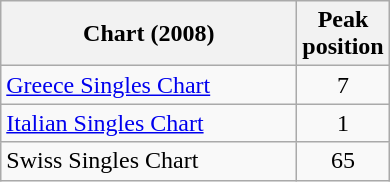<table class="wikitable">
<tr>
<th style="width:190px;">Chart (2008)</th>
<th>Peak<br>position</th>
</tr>
<tr>
<td align="left"><a href='#'>Greece Singles Chart</a></td>
<td style="text-align:center;">7</td>
</tr>
<tr>
<td align="left"><a href='#'>Italian Singles Chart</a></td>
<td style="text-align:center;">1</td>
</tr>
<tr>
<td align="left">Swiss Singles Chart</td>
<td style="text-align:center;">65</td>
</tr>
</table>
